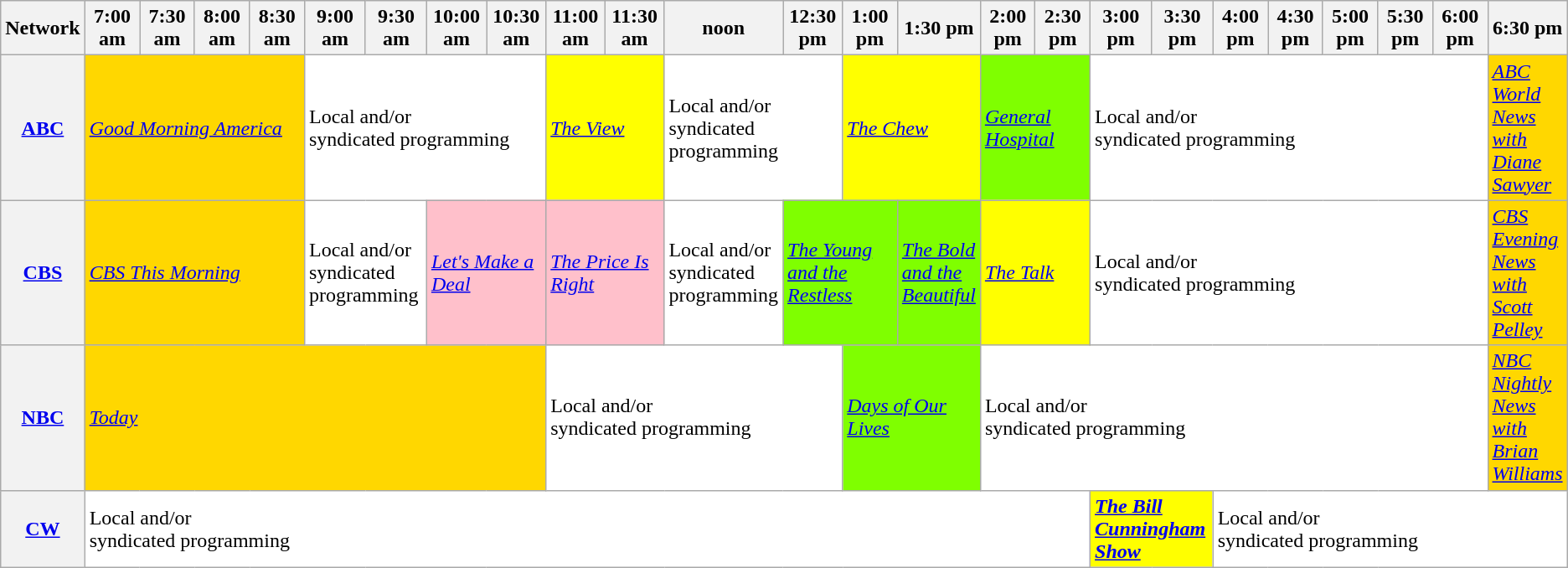<table class=wikitable>
<tr>
<th width="1.5%" bgcolor="#C0C0C0" colspan="2">Network</th>
<th width="4%" bgcolor="#C0C0C0">7:00 am</th>
<th width="4%" bgcolor="#C0C0C0">7:30 am</th>
<th width="4%" bgcolor="#C0C0C0">8:00 am</th>
<th width="4%" bgcolor="#C0C0C0">8:30 am</th>
<th width="4%" bgcolor="#C0C0C0">9:00 am</th>
<th width="4%" bgcolor="#C0C0C0">9:30 am</th>
<th width="4%" bgcolor="#C0C0C0">10:00 am</th>
<th width="4%" bgcolor="#C0C0C0">10:30 am</th>
<th width="4%" bgcolor="#C0C0C0">11:00 am</th>
<th width="4%" bgcolor="#C0C0C0">11:30 am</th>
<th width="4%" bgcolor="#C0C0C0">noon</th>
<th width="4%" bgcolor="#C0C0C0">12:30 pm</th>
<th width="4%" bgcolor="#C0C0C0">1:00 pm</th>
<th width="4%" bgcolor="#C0C0C0">1:30 pm</th>
<th width="4%" bgcolor="#C0C0C0">2:00 pm</th>
<th width="4%" bgcolor="#C0C0C0">2:30 pm</th>
<th width="4%" bgcolor="#C0C0C0">3:00 pm</th>
<th width="4%" bgcolor="#C0C0C0">3:30 pm</th>
<th width="4%" bgcolor="#C0C0C0">4:00 pm</th>
<th width="4%" bgcolor="#C0C0C0">4:30 pm</th>
<th width="4%" bgcolor="#C0C0C0">5:00 pm</th>
<th width="4%" bgcolor="#C0C0C0">5:30 pm</th>
<th width="4%" bgcolor="#C0C0C0">6:00 pm</th>
<th width="4%" bgcolor="#C0C0C0">6:30 pm</th>
</tr>
<tr>
<th bgcolor="#C0C0C0" colspan="2"><a href='#'>ABC</a></th>
<td bgcolor="gold" colspan="4"><em><a href='#'>Good Morning America</a></em></td>
<td bgcolor="white" colspan="4">Local and/or<br>syndicated programming</td>
<td bgcolor="yellow" colspan="2"><em><a href='#'>The View</a></em></td>
<td bgcolor="white" colspan="2">Local and/or<br>syndicated programming</td>
<td bgcolor="yellow" colspan="2"><em><a href='#'>The Chew</a></em></td>
<td bgcolor="chartreuse" colspan="2"><em><a href='#'>General Hospital</a></em></td>
<td bgcolor="white" colspan="7">Local and/or<br>syndicated programming</td>
<td bgcolor="gold"><em><a href='#'>ABC World News with Diane Sawyer</a></em></td>
</tr>
<tr>
<th bgcolor="#C0C0C0" colspan="2"><a href='#'>CBS</a></th>
<td bgcolor="gold" colspan="4"><em><a href='#'>CBS This Morning</a></em></td>
<td bgcolor="white" colspan="2">Local and/or<br>syndicated programming</td>
<td bgcolor="pink" colspan="2"><em><a href='#'>Let's Make a Deal</a></em></td>
<td bgcolor="pink" colspan="2"><em><a href='#'>The Price Is Right</a></em></td>
<td bgcolor="white">Local and/or<br>syndicated programming</td>
<td bgcolor="chartreuse" colspan="2"><em><a href='#'>The Young and the Restless</a></em></td>
<td bgcolor="chartreuse"><em><a href='#'>The Bold and the Beautiful</a></em></td>
<td bgcolor="yellow" colspan="2"><em><a href='#'>The Talk</a></em></td>
<td bgcolor="white" colspan="7">Local and/or<br>syndicated programming</td>
<td bgcolor="gold"><em><a href='#'>CBS Evening News with Scott Pelley</a></em></td>
</tr>
<tr>
<th bgcolor="#C0C0C0" colspan="2"><a href='#'>NBC</a></th>
<td bgcolor="gold" colspan="8"><em><a href='#'>Today</a></em></td>
<td bgcolor="white" colspan="4">Local and/or<br>syndicated programming</td>
<td bgcolor="chartreuse" colspan="2"><em><a href='#'>Days of Our Lives</a></em></td>
<td bgcolor="white" colspan="9">Local and/or<br>syndicated programming</td>
<td bgcolor="gold"><em><a href='#'>NBC Nightly News with Brian Williams</a></em></td>
</tr>
<tr>
<th bgcolor="#C0C0C0" colspan="2"><a href='#'>CW</a></th>
<td bgcolor="white" colspan="16">Local and/or<br>syndicated programming</td>
<td bgcolor="yellow" colspan="2"><strong><em><a href='#'>The Bill Cunningham Show</a></em></strong></td>
<td bgcolor="white" colspan="6">Local and/or<br>syndicated programming</td>
</tr>
</table>
